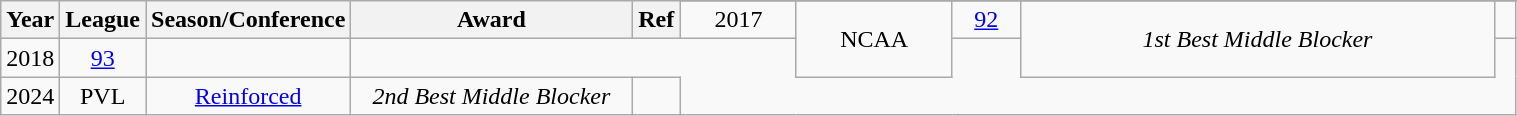<table class="wikitable sortable" style="text-align:center" width="80%">
<tr>
<th style="width:5px;" rowspan="2">Year</th>
<th style="width:25px;" rowspan="2">League</th>
<th style="width:100px;" rowspan="2">Season/Conference</th>
<th style="width:180px;" rowspan="2">Award</th>
<th style="width:25px;" rowspan="2">Ref</th>
</tr>
<tr>
<td>2017</td>
<td rowspan=2>NCAA</td>
<td><a href='#'>92</a></td>
<td rowspan=2><em>1st Best Middle Blocker</em></td>
<td></td>
</tr>
<tr>
<td>2018</td>
<td><a href='#'>93</a></td>
<td></td>
</tr>
<tr>
<td>2024</td>
<td>PVL</td>
<td><a href='#'>Reinforced</a></td>
<td><em>2nd Best Middle Blocker</em></td>
<td></td>
</tr>
</table>
